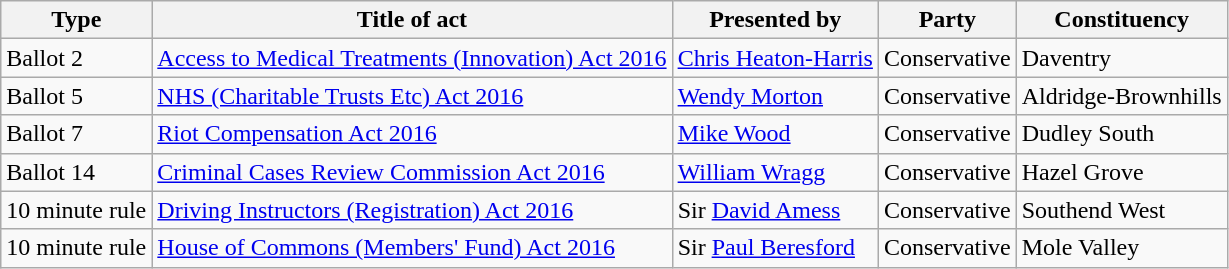<table class="wikitable">
<tr>
<th>Type</th>
<th>Title of act</th>
<th>Presented by</th>
<th>Party</th>
<th>Constituency</th>
</tr>
<tr |->
<td>Ballot 2</td>
<td><a href='#'>Access to Medical Treatments (Innovation) Act 2016</a></td>
<td><a href='#'>Chris Heaton-Harris</a></td>
<td>Conservative</td>
<td>Daventry</td>
</tr>
<tr>
<td>Ballot 5</td>
<td><a href='#'>NHS (Charitable Trusts Etc) Act 2016</a></td>
<td><a href='#'>Wendy Morton</a></td>
<td>Conservative</td>
<td>Aldridge-Brownhills</td>
</tr>
<tr>
<td>Ballot 7</td>
<td><a href='#'>Riot Compensation Act 2016</a></td>
<td><a href='#'>Mike Wood</a></td>
<td>Conservative</td>
<td>Dudley South</td>
</tr>
<tr>
<td>Ballot 14</td>
<td><a href='#'>Criminal Cases Review Commission Act 2016</a></td>
<td><a href='#'>William Wragg</a></td>
<td>Conservative</td>
<td>Hazel Grove</td>
</tr>
<tr>
<td>10 minute rule</td>
<td><a href='#'>Driving Instructors (Registration) Act 2016</a></td>
<td>Sir <a href='#'>David Amess</a></td>
<td>Conservative</td>
<td>Southend West</td>
</tr>
<tr>
<td>10 minute rule</td>
<td><a href='#'>House of Commons (Members' Fund) Act 2016</a></td>
<td>Sir <a href='#'>Paul Beresford</a></td>
<td>Conservative</td>
<td>Mole Valley</td>
</tr>
</table>
